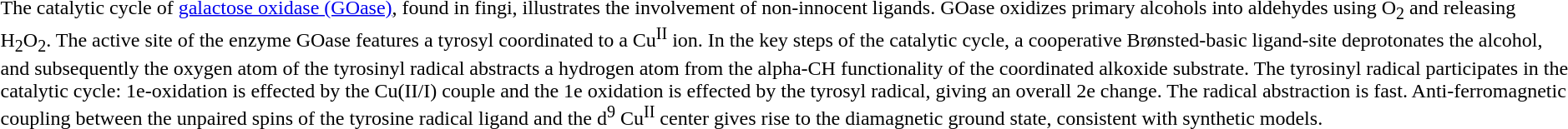<table>
<tr>
<td><br></td>
<td>The catalytic cycle of <a href='#'>galactose oxidase (GOase)</a>, found in fingi, illustrates the involvement of non-innocent ligands. GOase oxidizes primary alcohols into aldehydes using O<sub>2</sub> and releasing H<sub>2</sub>O<sub>2</sub>. The active site of the enzyme GOase features a tyrosyl coordinated to a Cu<sup>II</sup> ion. In the key steps of the catalytic cycle, a cooperative Brønsted-basic ligand-site deprotonates the alcohol, and subsequently the oxygen atom of the tyrosinyl radical abstracts a hydrogen atom from the alpha-CH functionality of the coordinated alkoxide substrate. The tyrosinyl radical participates in the catalytic cycle:  1e-oxidation is effected by the Cu(II/I) couple and the 1e oxidation is effected by the tyrosyl radical, giving an overall 2e change. The radical abstraction is fast. Anti-ferromagnetic coupling between the unpaired spins of the tyrosine radical ligand and the d<sup>9</sup> Cu<sup>II</sup> center gives rise to the diamagnetic ground state, consistent with synthetic models.</td>
</tr>
</table>
